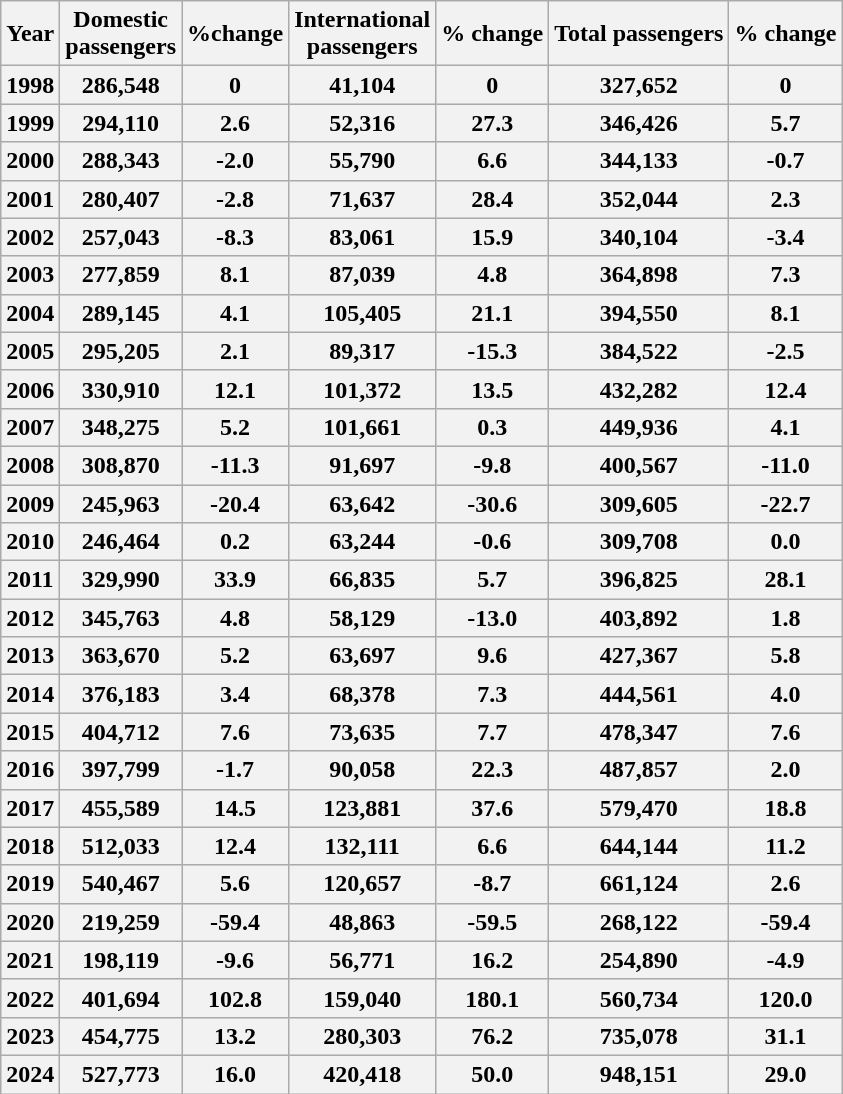<table class="wikitable">
<tr>
<th>Year</th>
<th>Domestic <br> passengers</th>
<th>%change</th>
<th>International <br> passengers</th>
<th>% change</th>
<th>Total passengers</th>
<th>% change</th>
</tr>
<tr style=background:#eee;">
<th>1998</th>
<th>286,548</th>
<th>0 </th>
<th>41,104</th>
<th>0 </th>
<th>327,652</th>
<th>0 </th>
</tr>
<tr style=background:#eee;">
<th>1999</th>
<th>294,110</th>
<th>2.6 </th>
<th>52,316</th>
<th>27.3 </th>
<th>346,426</th>
<th>5.7 </th>
</tr>
<tr style=background:#eee;">
<th>2000</th>
<th>288,343</th>
<th>-2.0 </th>
<th>55,790</th>
<th>6.6 </th>
<th>344,133</th>
<th>-0.7 </th>
</tr>
<tr style=background:#eee;">
<th>2001</th>
<th>280,407</th>
<th>-2.8 </th>
<th>71,637</th>
<th>28.4 </th>
<th>352,044</th>
<th>2.3	 </th>
</tr>
<tr style=background:#eee;">
<th>2002</th>
<th>257,043</th>
<th>-8.3 </th>
<th>83,061</th>
<th>15.9 </th>
<th>340,104</th>
<th>-3.4  </th>
</tr>
<tr style=background:#eee;">
<th>2003</th>
<th>277,859</th>
<th>8.1 </th>
<th>87,039</th>
<th>4.8 </th>
<th>364,898</th>
<th>7.3	  </th>
</tr>
<tr style=background:#eee;">
<th>2004</th>
<th>289,145</th>
<th>4.1 </th>
<th>105,405</th>
<th>21.1 </th>
<th>394,550</th>
<th>8.1	  </th>
</tr>
<tr style=background:#eee;">
<th>2005</th>
<th>295,205</th>
<th>2.1 </th>
<th>89,317</th>
<th>-15.3 </th>
<th>384,522</th>
<th>-2.5  </th>
</tr>
<tr style=background:#eee;">
<th>2006</th>
<th>330,910</th>
<th>12.1 </th>
<th>101,372</th>
<th>13.5 </th>
<th>432,282</th>
<th>12.4  </th>
</tr>
<tr style=background:#eee;">
<th>2007</th>
<th>348,275</th>
<th>5.2 </th>
<th>101,661</th>
<th>0.3 </th>
<th>449,936</th>
<th>4.1	 </th>
</tr>
<tr style=background:#eee;">
<th>2008</th>
<th>308,870</th>
<th>-11.3 </th>
<th>91,697</th>
<th>-9.8 </th>
<th>400,567</th>
<th>-11.0 </th>
</tr>
<tr style=background:#eee;">
<th>2009</th>
<th>245,963</th>
<th>-20.4 </th>
<th>63,642</th>
<th>-30.6 </th>
<th>309,605</th>
<th>-22.7	 </th>
</tr>
<tr style=background:#eee;">
<th>2010</th>
<th>246,464</th>
<th>0.2 </th>
<th>63,244</th>
<th>-0.6 </th>
<th>309,708</th>
<th>0.0	 </th>
</tr>
<tr style=background:#eee;">
<th>2011</th>
<th>329,990</th>
<th>33.9 </th>
<th>66,835</th>
<th>5.7 </th>
<th>396,825</th>
<th>28.1  </th>
</tr>
<tr style=background:#eee;">
<th>2012</th>
<th>345,763</th>
<th>4.8 </th>
<th>58,129</th>
<th>-13.0 </th>
<th>403,892</th>
<th>1.8  </th>
</tr>
<tr style=background:#eee;">
<th>2013</th>
<th>363,670</th>
<th>5.2  </th>
<th>63,697</th>
<th>9.6 </th>
<th>427,367</th>
<th>5.8	  </th>
</tr>
<tr style=background:#eee;">
<th>2014</th>
<th>376,183</th>
<th>3.4	 </th>
<th>68,378</th>
<th>7.3 </th>
<th>444,561</th>
<th>4.0	  </th>
</tr>
<tr style=background:#eee;">
<th>2015</th>
<th>404,712</th>
<th>7.6	 </th>
<th>73,635</th>
<th>7.7	 </th>
<th>478,347</th>
<th>7.6	  </th>
</tr>
<tr style=background:#eee;">
<th>2016</th>
<th>397,799</th>
<th>-1.7 </th>
<th>90,058</th>
<th>22.3 </th>
<th>487,857</th>
<th>2.0	  </th>
</tr>
<tr style=background:#eee;">
<th>2017</th>
<th>455,589</th>
<th>14.5 </th>
<th>123,881</th>
<th>37.6 </th>
<th>579,470</th>
<th>18.8  </th>
</tr>
<tr style=background:#eee;">
<th>2018</th>
<th>512,033</th>
<th>12.4 </th>
<th>132,111</th>
<th>6.6 </th>
<th>644,144</th>
<th>11.2  </th>
</tr>
<tr style=background:#eee;">
<th>2019</th>
<th>540,467</th>
<th>5.6	 </th>
<th>120,657</th>
<th>-8.7 </th>
<th>661,124</th>
<th>2.6	  </th>
</tr>
<tr style=background:#eee;">
<th>2020</th>
<th>219,259</th>
<th>-59.4 </th>
<th>48,863</th>
<th>-59.5 </th>
<th>268,122</th>
<th>-59.4  </th>
</tr>
<tr style=background:#eee;">
<th>2021</th>
<th>198,119</th>
<th>-9.6 </th>
<th>56,771</th>
<th>16.2 </th>
<th>254,890</th>
<th>-4.9  </th>
</tr>
<tr style=background:#eee;">
<th>2022</th>
<th>401,694</th>
<th>102.8 </th>
<th>159,040</th>
<th>180.1 </th>
<th>560,734</th>
<th>120.0  </th>
</tr>
<tr style=background:#eee;">
<th>2023</th>
<th>454,775</th>
<th>13.2 </th>
<th>280,303</th>
<th>76.2 </th>
<th>735,078</th>
<th>31.1  </th>
</tr>
<tr style=background:#eee;">
<th>2024</th>
<th>527,773</th>
<th>16.0 </th>
<th>420,418</th>
<th>50.0 </th>
<th>948,151</th>
<th>29.0  </th>
</tr>
</table>
